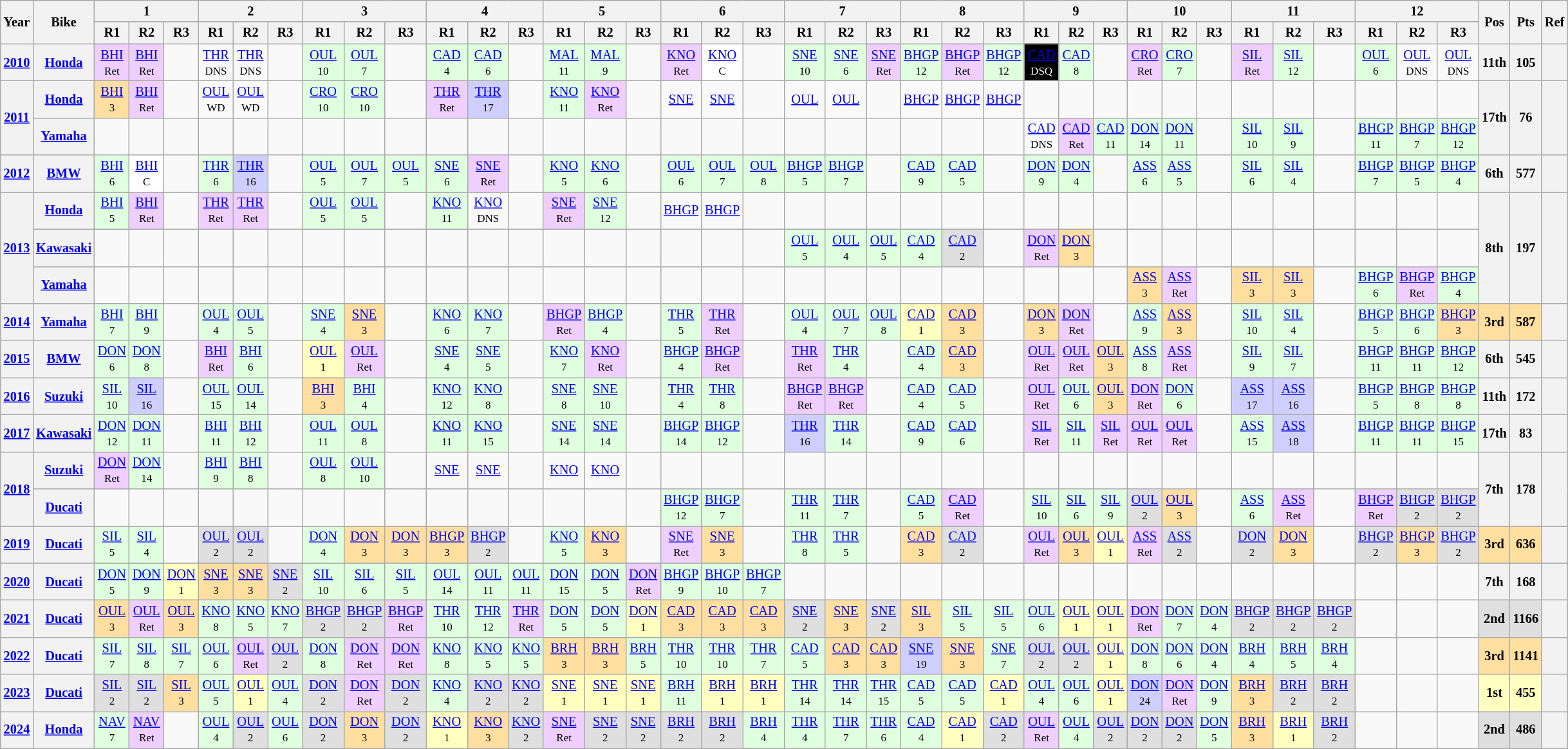<table class="wikitable" style="text-align:center; font-size:85%">
<tr>
<th valign="middle" rowspan=2>Year</th>
<th valign="middle" rowspan=2>Bike</th>
<th colspan=3>1</th>
<th colspan=3>2</th>
<th colspan=3>3</th>
<th colspan=3>4</th>
<th colspan=3>5</th>
<th colspan=3>6</th>
<th colspan=3>7</th>
<th colspan=3>8</th>
<th colspan=3>9</th>
<th colspan=3>10</th>
<th colspan=3>11</th>
<th colspan=3>12</th>
<th rowspan=2>Pos</th>
<th rowspan=2>Pts</th>
<th rowspan=2>Ref</th>
</tr>
<tr>
<th>R1</th>
<th>R2</th>
<th>R3</th>
<th>R1</th>
<th>R2</th>
<th>R3</th>
<th>R1</th>
<th>R2</th>
<th>R3</th>
<th>R1</th>
<th>R2</th>
<th>R3</th>
<th>R1</th>
<th>R2</th>
<th>R3</th>
<th>R1</th>
<th>R2</th>
<th>R3</th>
<th>R1</th>
<th>R2</th>
<th>R3</th>
<th>R1</th>
<th>R2</th>
<th>R3</th>
<th>R1</th>
<th>R2</th>
<th>R3</th>
<th>R1</th>
<th>R2</th>
<th>R3</th>
<th>R1</th>
<th>R2</th>
<th>R3</th>
<th>R1</th>
<th>R2</th>
<th>R3</th>
</tr>
<tr>
<th><a href='#'>2010</a></th>
<th><a href='#'>Honda</a></th>
<td style="background:#EFCFFF;"><a href='#'>BHI</a><br><small>Ret</small></td>
<td style="background:#EFCFFF;"><a href='#'>BHI</a><br><small>Ret</small></td>
<td></td>
<td><a href='#'>THR</a><br><small>DNS</small></td>
<td><a href='#'>THR</a><br><small>DNS</small></td>
<td></td>
<td style="background:#dfffdf;"><a href='#'>OUL</a><br><small>10</small></td>
<td style="background:#dfffdf;"><a href='#'>OUL</a><br><small>7</small></td>
<td></td>
<td style="background:#dfffdf;"><a href='#'>CAD</a><br><small>4</small></td>
<td style="background:#dfffdf;"><a href='#'>CAD</a><br><small>6</small></td>
<td></td>
<td style="background:#dfffdf;"><a href='#'>MAL</a><br><small>11</small></td>
<td style="background:#dfffdf;"><a href='#'>MAL</a><br><small>9</small></td>
<td></td>
<td style="background:#EFCFFF;"><a href='#'>KNO</a><br><small>Ret</small></td>
<td style="background:#Ffffff;"><a href='#'>KNO</a><br><small>C</small></td>
<td></td>
<td style="background:#dfffdf;"><a href='#'>SNE</a><br><small>10</small></td>
<td style="background:#dfffdf;"><a href='#'>SNE</a><br><small>6</small></td>
<td style="background:#EFCFFF;"><a href='#'>SNE</a><br><small>Ret</small></td>
<td style="background:#dfffdf;"><a href='#'>BHGP</a><br><small>12</small></td>
<td style="background:#EFCFFF;"><a href='#'>BHGP</a><br><small>Ret</small></td>
<td style="background:#dfffdf;"><a href='#'>BHGP</a><br><small>12</small></td>
<td style="background:#000000; color:#ffffff"><a href='#'><span>CAD</span></a> <br><small>DSQ</small></td>
<td style="background:#dfffdf;"><a href='#'>CAD</a><br><small>8</small></td>
<td></td>
<td style="background:#EFCFFF;"><a href='#'>CRO</a><br><small>Ret</small></td>
<td style="background:#dfffdf;"><a href='#'>CRO</a><br><small>7</small></td>
<td></td>
<td style="background:#EFCFFF;"><a href='#'>SIL</a><br><small>Ret</small></td>
<td style="background:#dfffdf;"><a href='#'>SIL</a><br><small>12</small></td>
<td></td>
<td style="background:#dfffdf;"><a href='#'>OUL</a><br><small>6</small></td>
<td><a href='#'>OUL</a><br><small>DNS</small></td>
<td><a href='#'>OUL</a><br><small>DNS</small></td>
<th>11th</th>
<th>105</th>
<th></th>
</tr>
<tr>
<th rowspan=2><a href='#'>2011</a></th>
<th><a href='#'>Honda</a></th>
<td style="background:#ffdf9f;"><a href='#'>BHI</a><br><small>3</small></td>
<td style="background:#EFCFFF;"><a href='#'>BHI</a><br><small>Ret</small></td>
<td></td>
<td><a href='#'>OUL</a><br><small>WD</small></td>
<td><a href='#'>OUL</a><br><small>WD</small></td>
<td></td>
<td style="background:#dfffdf;"><a href='#'>CRO</a><br><small>10</small></td>
<td style="background:#dfffdf;"><a href='#'>CRO</a><br><small>10</small></td>
<td></td>
<td style="background:#EFCFFF;"><a href='#'>THR</a><br><small>Ret</small></td>
<td style="background:#CFCFFF;"><a href='#'>THR</a><br><small>17</small></td>
<td></td>
<td style="background:#dfffdf;"><a href='#'>KNO</a><br><small>11</small></td>
<td style="background:#EFCFFF;"><a href='#'>KNO</a><br><small>Ret</small></td>
<td></td>
<td><a href='#'>SNE</a></td>
<td><a href='#'>SNE</a></td>
<td></td>
<td><a href='#'>OUL</a></td>
<td><a href='#'>OUL</a></td>
<td></td>
<td><a href='#'>BHGP</a></td>
<td><a href='#'>BHGP</a></td>
<td><a href='#'>BHGP</a></td>
<td></td>
<td></td>
<td></td>
<td></td>
<td></td>
<td></td>
<td></td>
<td></td>
<td></td>
<td></td>
<td></td>
<td></td>
<th rowspan=2>17th</th>
<th rowspan=2>76</th>
<th rowspan=2></th>
</tr>
<tr>
<th><a href='#'>Yamaha</a></th>
<td></td>
<td></td>
<td></td>
<td></td>
<td></td>
<td></td>
<td></td>
<td></td>
<td></td>
<td></td>
<td></td>
<td></td>
<td></td>
<td></td>
<td></td>
<td></td>
<td></td>
<td></td>
<td></td>
<td></td>
<td></td>
<td></td>
<td></td>
<td></td>
<td><a href='#'>CAD</a><br><small>DNS</small></td>
<td style="background:#EFCFFF;"><a href='#'>CAD</a><br><small>Ret</small></td>
<td style="background:#dfffdf;"><a href='#'>CAD</a><br><small>11</small></td>
<td style="background:#dfffdf;"><a href='#'>DON</a><br><small>14</small></td>
<td style="background:#dfffdf;"><a href='#'>DON</a><br><small>11</small></td>
<td></td>
<td style="background:#dfffdf;"><a href='#'>SIL</a><br><small>10</small></td>
<td style="background:#dfffdf;"><a href='#'>SIL</a><br><small>9</small></td>
<td></td>
<td style="background:#dfffdf;"><a href='#'>BHGP</a><br><small>11</small></td>
<td style="background:#dfffdf;"><a href='#'>BHGP</a><br><small>7</small></td>
<td style="background:#dfffdf;"><a href='#'>BHGP</a><br><small>12</small></td>
</tr>
<tr>
<th><a href='#'>2012</a></th>
<th><a href='#'>BMW</a></th>
<td style="background:#DFFFDF;"><a href='#'>BHI</a><br><small>6</small></td>
<td style="background:#ffffff;"><a href='#'>BHI</a><br><small>C</small></td>
<td></td>
<td style="background:#DFFFDF;"><a href='#'>THR</a><br><small>6</small></td>
<td style="background:#CFCFFF;"><a href='#'>THR</a><br><small>16</small></td>
<td></td>
<td style="background:#DFFFDF;"><a href='#'>OUL</a><br><small>5</small></td>
<td style="background:#DFFFDF;"><a href='#'>OUL</a><br><small>7</small></td>
<td style="background:#DFFFDF;"><a href='#'>OUL</a><br><small>5</small></td>
<td style="background:#DFFFDF;"><a href='#'>SNE</a><br><small>6</small></td>
<td style="background:#EFCFFF;"><a href='#'>SNE</a><br><small>Ret</small></td>
<td></td>
<td style="background:#DFFFDF;"><a href='#'>KNO</a><br><small>5</small></td>
<td style="background:#DFFFDF;"><a href='#'>KNO</a><br><small>6</small></td>
<td></td>
<td style="background:#DFFFDF;"><a href='#'>OUL</a><br><small>6</small></td>
<td style="background:#DFFFDF;"><a href='#'>OUL</a><br><small>7</small></td>
<td style="background:#DFFFDF;"><a href='#'>OUL</a><br><small>8</small></td>
<td style="background:#DFFFDF;"><a href='#'>BHGP</a><br><small>5</small></td>
<td style="background:#DFFFDF;"><a href='#'>BHGP</a><br><small>7</small></td>
<td></td>
<td style="background:#DFFFDF;"><a href='#'>CAD</a><br><small>9</small></td>
<td style="background:#DFFFDF;"><a href='#'>CAD</a><br><small>5</small></td>
<td></td>
<td style="background:#DFFFDF;"><a href='#'>DON</a><br><small>9</small></td>
<td style="background:#DFFFDF;"><a href='#'>DON</a><br><small>4</small></td>
<td></td>
<td style="background:#DFFFDF;"><a href='#'>ASS</a><br><small>6</small></td>
<td style="background:#DFFFDF;"><a href='#'>ASS</a><br><small>5</small></td>
<td></td>
<td style="background:#DFFFDF;"><a href='#'>SIL</a><br><small>6</small></td>
<td style="background:#DFFFDF;"><a href='#'>SIL</a><br><small>4</small></td>
<td></td>
<td style="background:#DFFFDF;"><a href='#'>BHGP</a><br><small>7</small></td>
<td style="background:#DFFFDF;"><a href='#'>BHGP</a><br><small>5</small></td>
<td style="background:#DFFFDF;"><a href='#'>BHGP</a><br><small>4</small></td>
<th>6th</th>
<th>577</th>
<th></th>
</tr>
<tr>
<th rowspan=3><a href='#'>2013</a></th>
<th><a href='#'>Honda</a></th>
<td style="background:#DFFFDF;"><a href='#'>BHI</a><br><small>5</small></td>
<td style="background:#EFCFFF;"><a href='#'>BHI</a><br><small>Ret</small></td>
<td></td>
<td style="background:#EFCFFF;"><a href='#'>THR</a><br><small>Ret</small></td>
<td style="background:#EFCFFF;"><a href='#'>THR</a><br><small>Ret</small></td>
<td></td>
<td style="background:#DFFFDF;"><a href='#'>OUL</a><br><small>5</small></td>
<td style="background:#DFFFDF;"><a href='#'>OUL</a><br><small>5</small></td>
<td></td>
<td style="background:#DFFFDF;"><a href='#'>KNO</a><br><small>11</small></td>
<td><a href='#'>KNO</a><br><small>DNS</small></td>
<td></td>
<td style="background:#EFCFFF;"><a href='#'>SNE</a><br><small>Ret</small></td>
<td style="background:#DFFFDF;"><a href='#'>SNE</a><br><small>12</small></td>
<td></td>
<td><a href='#'>BHGP</a></td>
<td><a href='#'>BHGP</a></td>
<td></td>
<td></td>
<td></td>
<td></td>
<td></td>
<td></td>
<td></td>
<td></td>
<td></td>
<td></td>
<td></td>
<td></td>
<td></td>
<td></td>
<td></td>
<td></td>
<td></td>
<td></td>
<td></td>
<th rowspan=3>8th</th>
<th rowspan=3>197</th>
<th rowspan=3></th>
</tr>
<tr>
<th><a href='#'>Kawasaki</a></th>
<td></td>
<td></td>
<td></td>
<td></td>
<td></td>
<td></td>
<td></td>
<td></td>
<td></td>
<td></td>
<td></td>
<td></td>
<td></td>
<td></td>
<td></td>
<td></td>
<td></td>
<td></td>
<td style="background:#DFFFDF;"><a href='#'>OUL</a><br><small>5</small></td>
<td style="background:#DFFFDF;"><a href='#'>OUL</a><br><small>4</small></td>
<td style="background:#DFFFDF;"><a href='#'>OUL</a><br><small>5</small></td>
<td style="background:#DFFFDF;"><a href='#'>CAD</a><br><small>4</small></td>
<td style="background:#DFDFDF;"><a href='#'>CAD</a><br><small>2</small></td>
<td></td>
<td style="background:#EFCFFF;"><a href='#'>DON</a><br><small>Ret</small></td>
<td style="background:#FFDF9F;"><a href='#'>DON</a><br><small>3</small></td>
<td></td>
<td></td>
<td></td>
<td></td>
<td></td>
<td></td>
<td></td>
<td></td>
<td></td>
<td></td>
</tr>
<tr>
<th><a href='#'>Yamaha</a></th>
<td></td>
<td></td>
<td></td>
<td></td>
<td></td>
<td></td>
<td></td>
<td></td>
<td></td>
<td></td>
<td></td>
<td></td>
<td></td>
<td></td>
<td></td>
<td></td>
<td></td>
<td></td>
<td></td>
<td></td>
<td></td>
<td></td>
<td></td>
<td></td>
<td></td>
<td></td>
<td></td>
<td style="background:#FFDF9F;"><a href='#'>ASS</a><br><small>3</small></td>
<td style="background:#EFCFFF;"><a href='#'>ASS</a><br><small>Ret</small></td>
<td></td>
<td style="background:#FFDF9F;"><a href='#'>SIL</a><br><small>3</small></td>
<td style="background:#FFDF9F;"><a href='#'>SIL</a><br><small>3</small></td>
<td></td>
<td style="background:#DFFFDF;"><a href='#'>BHGP</a><br><small>6</small></td>
<td style="background:#EFCFFF;"><a href='#'>BHGP</a><br><small>Ret</small></td>
<td style="background:#DFFFDF;"><a href='#'>BHGP</a><br><small>4</small></td>
</tr>
<tr>
<th><a href='#'>2014</a></th>
<th><a href='#'>Yamaha</a></th>
<td style="background:#DFFFDF;"><a href='#'>BHI</a><br><small>7</small></td>
<td style="background:#DFFFDF;"><a href='#'>BHI</a><br><small>9</small></td>
<td></td>
<td style="background:#DFFFDF;"><a href='#'>OUL</a><br><small>4</small></td>
<td style="background:#DFFFDF;"><a href='#'>OUL</a><br><small>5</small></td>
<td></td>
<td style="background:#DFFFDF;"><a href='#'>SNE</a><br><small>4</small></td>
<td style="background:#FFDF9F;"><a href='#'>SNE</a><br><small>3</small></td>
<td></td>
<td style="background:#DFFFDF;"><a href='#'>KNO</a><br><small>6</small></td>
<td style="background:#DFFFDF;"><a href='#'>KNO</a><br><small>7</small></td>
<td></td>
<td style="background:#EFCFFF;"><a href='#'>BHGP</a><br><small>Ret</small></td>
<td style="background:#DFFFDF;"><a href='#'>BHGP</a><br><small>4</small></td>
<td></td>
<td style="background:#DFFFDF;"><a href='#'>THR</a><br><small>5</small></td>
<td style="background:#EFCFFF;"><a href='#'>THR</a><br><small>Ret</small></td>
<td></td>
<td style="background:#DFFFDF;"><a href='#'>OUL</a><br><small>4</small></td>
<td style="background:#DFFFDF;"><a href='#'>OUL</a><br><small>7</small></td>
<td style="background:#DFFFDF;"><a href='#'>OUL</a><br><small>8</small></td>
<td style="background:#FFFFBF;"><a href='#'>CAD</a><br><small>1</small></td>
<td style="background:#FFDF9F;"><a href='#'>CAD</a><br><small>3</small></td>
<td></td>
<td style="background:#FFDF9F;"><a href='#'>DON</a><br><small>3</small></td>
<td style="background:#EFCFFF;"><a href='#'>DON</a><br><small>Ret</small></td>
<td></td>
<td style="background:#DFFFDF;"><a href='#'>ASS</a><br><small>9</small></td>
<td style="background:#FFDF9F;"><a href='#'>ASS</a><br><small>3</small></td>
<td></td>
<td style="background:#DFFFDF;"><a href='#'>SIL</a><br><small>10</small></td>
<td style="background:#DFFFDF;"><a href='#'>SIL</a><br><small>4</small></td>
<td></td>
<td style="background:#DFFFDF;"><a href='#'>BHGP</a><br><small>5</small></td>
<td style="background:#DFFFDF;"><a href='#'>BHGP</a><br><small>6</small></td>
<td style="background:#FFDF9F;"><a href='#'>BHGP</a><br><small>3</small></td>
<th style="background:#FFDF9F;">3rd</th>
<th style="background:#FFDF9F;">587</th>
<th></th>
</tr>
<tr>
<th><a href='#'>2015</a></th>
<th><a href='#'>BMW</a></th>
<td style="background:#DFFFDF;"><a href='#'>DON</a><br><small>6</small></td>
<td style="background:#DFFFDF;"><a href='#'>DON</a><br><small>8</small></td>
<td></td>
<td style="background:#EFCFFF;"><a href='#'>BHI</a><br><small>Ret</small></td>
<td style="background:#DFFFDF;"><a href='#'>BHI</a><br><small>6</small></td>
<td></td>
<td style="background:#FFFFBF;"><a href='#'>OUL</a><br><small>1</small></td>
<td style="background:#EFCFFF;"><a href='#'>OUL</a><br><small>Ret</small></td>
<td></td>
<td style="background:#DFFFDF;"><a href='#'>SNE</a><br><small>4</small></td>
<td style="background:#DFFFDF;"><a href='#'>SNE</a><br><small>5</small></td>
<td></td>
<td style="background:#DFFFDF;"><a href='#'>KNO</a><br><small>7</small></td>
<td style="background:#EFCFFF;"><a href='#'>KNO</a><br><small>Ret</small></td>
<td></td>
<td style="background:#DFFFDF;"><a href='#'>BHGP</a><br><small>4</small></td>
<td style="background:#EFCFFF;"><a href='#'>BHGP</a><br><small>Ret</small></td>
<td></td>
<td style="background:#EFCFFF;"><a href='#'>THR</a><br><small>Ret</small></td>
<td style="background:#DFFFDF;"><a href='#'>THR</a><br><small>4</small></td>
<td></td>
<td style="background:#DFFFDF;"><a href='#'>CAD</a><br><small>4</small></td>
<td style="background:#FFDF9F;"><a href='#'>CAD</a><br><small>3</small></td>
<td></td>
<td style="background:#EFCFFF;"><a href='#'>OUL</a><br><small>Ret</small></td>
<td style="background:#EFCFFF;"><a href='#'>OUL</a><br><small>Ret</small></td>
<td style="background:#FFDF9F;"><a href='#'>OUL</a><br><small>3</small></td>
<td style="background:#DFFFDF;"><a href='#'>ASS</a><br><small>8</small></td>
<td style="background:#EFCFFF;"><a href='#'>ASS</a><br><small>Ret</small></td>
<td></td>
<td style="background:#DFFFDF;"><a href='#'>SIL</a><br><small>9</small></td>
<td style="background:#DFFFDF;"><a href='#'>SIL</a><br><small>7</small></td>
<td></td>
<td style="background:#DFFFDF;"><a href='#'>BHGP</a><br><small>11</small></td>
<td style="background:#DFFFDF;"><a href='#'>BHGP</a><br><small>11</small></td>
<td style="background:#DFFFDF;"><a href='#'>BHGP</a><br><small>12</small></td>
<th>6th</th>
<th>545</th>
<th></th>
</tr>
<tr>
<th><a href='#'>2016</a></th>
<th><a href='#'>Suzuki</a></th>
<td style="background:#DFFFDF;"><a href='#'>SIL</a><br><small>10</small></td>
<td style="background:#CFCFFF;"><a href='#'>SIL</a><br><small>16</small></td>
<td></td>
<td style="background:#DFFFDF;"><a href='#'>OUL</a><br><small>15</small></td>
<td style="background:#DFFFDF;"><a href='#'>OUL</a><br><small>14</small></td>
<td></td>
<td style="background:#FFDF9F;"><a href='#'>BHI</a><br><small>3</small></td>
<td style="background:#DFFFDF;"><a href='#'>BHI</a><br><small>4</small></td>
<td></td>
<td style="background:#DFFFDF;"><a href='#'>KNO</a><br><small>12</small></td>
<td style="background:#DFFFDF;"><a href='#'>KNO</a><br><small>8</small></td>
<td></td>
<td style="background:#DFFFDF;"><a href='#'>SNE</a><br><small>8</small></td>
<td style="background:#DFFFDF;"><a href='#'>SNE</a><br><small>10</small></td>
<td></td>
<td style="background:#DFFFDF;"><a href='#'>THR</a><br><small>4</small></td>
<td style="background:#DFFFDF;"><a href='#'>THR</a><br><small>8</small></td>
<td></td>
<td style="background:#EFCFFF;"><a href='#'>BHGP</a><br><small>Ret</small></td>
<td style="background:#EFCFFF;"><a href='#'>BHGP</a><br><small>Ret</small></td>
<td></td>
<td style="background:#DFFFDF;"><a href='#'>CAD</a><br><small>4</small></td>
<td style="background:#DFFFDF;"><a href='#'>CAD</a><br><small>5</small></td>
<td></td>
<td style="background:#EFCFFF;"><a href='#'>OUL</a><br><small>Ret</small></td>
<td style="background:#DFFFDF;"><a href='#'>OUL</a><br><small>6</small></td>
<td style="background:#FFDF9F;"><a href='#'>OUL</a><br><small>3</small></td>
<td style="background:#EFCFFF;"><a href='#'>DON</a><br><small>Ret</small></td>
<td style="background:#DFFFDF;"><a href='#'>DON</a><br><small>6</small></td>
<td></td>
<td style="background:#CFCFFF;"><a href='#'>ASS</a><br><small>17</small></td>
<td style="background:#CFCFFF;"><a href='#'>ASS</a><br><small>16</small></td>
<td></td>
<td style="background:#DFFFDF;"><a href='#'>BHGP</a><br><small>5</small></td>
<td style="background:#DFFFDF;"><a href='#'>BHGP</a><br><small>8</small></td>
<td style="background:#DFFFDF;"><a href='#'>BHGP</a><br><small>8</small></td>
<th>11th</th>
<th>172</th>
<th></th>
</tr>
<tr>
<th><a href='#'>2017</a></th>
<th><a href='#'>Kawasaki</a></th>
<td style="background:#DFFFDF;"><a href='#'>DON</a><br><small>12</small></td>
<td style="background:#DFFFDF;"><a href='#'>DON</a><br><small>11</small></td>
<td></td>
<td style="background:#DFFFDF;"><a href='#'>BHI</a><br><small>11</small></td>
<td style="background:#DFFFDF;"><a href='#'>BHI</a><br><small>12</small></td>
<td></td>
<td style="background:#DFFFDF;"><a href='#'>OUL</a><br><small>11</small></td>
<td style="background:#DFFFDF;"><a href='#'>OUL</a><br><small>8</small></td>
<td></td>
<td style="background:#DFFFDF;"><a href='#'>KNO</a><br><small>11</small></td>
<td style="background:#DFFFDF;"><a href='#'>KNO</a><br><small>15</small></td>
<td></td>
<td style="background:#DFFFDF;"><a href='#'>SNE</a><br><small>14</small></td>
<td style="background:#DFFFDF;"><a href='#'>SNE</a><br><small>14</small></td>
<td></td>
<td style="background:#DFFFDF;"><a href='#'>BHGP</a><br><small>14</small></td>
<td style="background:#DFFFDF;"><a href='#'>BHGP</a><br><small>12</small></td>
<td></td>
<td style="background:#CFCFFF;"><a href='#'>THR</a><br><small>16</small></td>
<td style="background:#DFFFDF;"><a href='#'>THR</a><br><small>14</small></td>
<td></td>
<td style="background:#DFFFDF;"><a href='#'>CAD</a><br><small>9</small></td>
<td style="background:#DFFFDF;"><a href='#'>CAD</a><br><small>6</small></td>
<td></td>
<td style="background:#EFCFFF;"><a href='#'>SIL</a><br><small>Ret</small></td>
<td style="background:#DFFFDF;"><a href='#'>SIL</a><br><small>11</small></td>
<td style="background:#EFCFFF;"><a href='#'>SIL</a><br><small>Ret</small></td>
<td style="background:#EFCFFF;"><a href='#'>OUL</a><br><small>Ret</small></td>
<td style="background:#EFCFFF;"><a href='#'>OUL</a><br><small>Ret</small></td>
<td></td>
<td style="background:#DFFFDF;"><a href='#'>ASS</a><br><small>15</small></td>
<td style="background:#CFCFFF;"><a href='#'>ASS</a><br><small>18</small></td>
<td></td>
<td style="background:#DFFFDF;"><a href='#'>BHGP</a><br><small>11</small></td>
<td style="background:#DFFFDF;"><a href='#'>BHGP</a><br><small>11</small></td>
<td style="background:#DFFFDF;"><a href='#'>BHGP</a><br><small>15</small></td>
<th>17th</th>
<th>83</th>
<th></th>
</tr>
<tr>
<th rowspan=2><a href='#'>2018</a></th>
<th><a href='#'>Suzuki</a></th>
<td style="background:#EFCFFF;"><a href='#'>DON</a><br><small>Ret</small></td>
<td style="background:#DFFFDF;"><a href='#'>DON</a><br><small>14</small></td>
<td></td>
<td style="background:#DFFFDF;"><a href='#'>BHI</a><br><small>9</small></td>
<td style="background:#DFFFDF;"><a href='#'>BHI</a><br><small>8</small></td>
<td></td>
<td style="background:#DFFFDF;"><a href='#'>OUL</a><br><small>8</small></td>
<td style="background:#DFFFDF;"><a href='#'>OUL</a><br><small>10</small></td>
<td></td>
<td><a href='#'>SNE</a></td>
<td><a href='#'>SNE</a></td>
<td></td>
<td><a href='#'>KNO</a></td>
<td><a href='#'>KNO</a></td>
<td></td>
<td></td>
<td></td>
<td></td>
<td></td>
<td></td>
<td></td>
<td></td>
<td></td>
<td></td>
<td></td>
<td></td>
<td></td>
<td></td>
<td></td>
<td></td>
<td></td>
<td></td>
<td></td>
<td></td>
<td></td>
<td></td>
<th rowspan=2>7th</th>
<th rowspan=2>178</th>
<th rowspan=2></th>
</tr>
<tr>
<th><a href='#'>Ducati</a></th>
<td></td>
<td></td>
<td></td>
<td></td>
<td></td>
<td></td>
<td></td>
<td></td>
<td></td>
<td></td>
<td></td>
<td></td>
<td></td>
<td></td>
<td></td>
<td style="background:#DFFFDF;"><a href='#'>BHGP</a><br><small>12</small></td>
<td style="background:#DFFFDF;"><a href='#'>BHGP</a><br><small>7</small></td>
<td></td>
<td style="background:#DFFFDF;"><a href='#'>THR</a><br><small>11</small></td>
<td style="background:#DFFFDF;"><a href='#'>THR</a><br><small>7</small></td>
<td></td>
<td style="background:#DFFFDF;"><a href='#'>CAD</a><br><small>5</small></td>
<td style="background:#EFCFFF;"><a href='#'>CAD</a><br><small>Ret</small></td>
<td></td>
<td style="background:#DFFFDF;"><a href='#'>SIL</a><br><small>10</small></td>
<td style="background:#DFFFDF;"><a href='#'>SIL</a><br><small>6</small></td>
<td style="background:#DFFFDF;"><a href='#'>SIL</a><br><small>9</small></td>
<td style="background:#DFDFDF;"><a href='#'>OUL</a><br><small>2</small></td>
<td style="background:#FFDF9F;"><a href='#'>OUL</a><br><small>3</small></td>
<td></td>
<td style="background:#DFFFDF;"><a href='#'>ASS</a><br><small>6</small></td>
<td style="background:#EFCFFF;"><a href='#'>ASS</a><br><small>Ret</small></td>
<td></td>
<td style="background:#EFCFFF;"><a href='#'>BHGP</a><br><small>Ret</small></td>
<td style="background:#DFDFDF;"><a href='#'>BHGP</a><br><small>2</small></td>
<td style="background:#DFDFDF;"><a href='#'>BHGP</a><br><small>2</small></td>
</tr>
<tr>
<th><a href='#'>2019</a></th>
<th><a href='#'>Ducati</a></th>
<td style="background:#DFFFDF;"><a href='#'>SIL</a><br><small>5</small></td>
<td style="background:#DFFFDF;"><a href='#'>SIL</a><br><small>4</small></td>
<td></td>
<td style="background:#DFDFDF;"><a href='#'>OUL</a><br><small>2</small></td>
<td style="background:#DFDFDF;"><a href='#'>OUL</a><br><small>2</small></td>
<td></td>
<td style="background:#DFFFDF;"><a href='#'>DON</a><br><small>4</small></td>
<td style="background:#FFDF9F;"><a href='#'>DON</a><br><small>3</small></td>
<td style="background:#FFDF9F;"><a href='#'>DON</a><br><small>3</small></td>
<td style="background:#FFDF9F;"><a href='#'>BHGP</a><br><small>3</small></td>
<td style="background:#DFDFDF;"><a href='#'>BHGP</a><br><small>2</small></td>
<td></td>
<td style="background:#DFFFDF;"><a href='#'>KNO</a><br><small>5</small></td>
<td style="background:#FFDF9F;"><a href='#'>KNO</a><br><small>3</small></td>
<td></td>
<td style="background:#EFCFFF;"><a href='#'>SNE</a><br><small>Ret</small></td>
<td style="background:#FFDF9F;"><a href='#'>SNE</a><br><small>3</small></td>
<td></td>
<td style="background:#DFFFDF;"><a href='#'>THR</a><br><small>8</small></td>
<td style="background:#DFFFDF;"><a href='#'>THR</a><br><small>5</small></td>
<td></td>
<td style="background:#FFDF9F;"><a href='#'>CAD</a><br><small>3</small></td>
<td style="background:#DFDFDF;"><a href='#'>CAD</a><br><small>2</small></td>
<td></td>
<td style="background:#EFCFFF;"><a href='#'>OUL</a><br><small>Ret</small></td>
<td style="background:#FFDF9F;"><a href='#'>OUL</a><br><small>3</small></td>
<td style="background:#FFFFBF;"><a href='#'>OUL</a><br><small>1</small></td>
<td style="background:#EFCFFF;"><a href='#'>ASS</a><br><small>Ret</small></td>
<td style="background:#DFDFDF;"><a href='#'>ASS</a><br><small>2</small></td>
<td></td>
<td style="background:#DFDFDF;"><a href='#'>DON</a><br><small>2</small></td>
<td style="background:#FFDF9F;"><a href='#'>DON</a><br><small>3</small></td>
<td></td>
<td style="background:#DFDFDF;"><a href='#'>BHGP</a><br><small>2</small></td>
<td style="background:#FFDF9F;"><a href='#'>BHGP</a><br><small>3</small></td>
<td style="background:#DFDFDF;"><a href='#'>BHGP</a><br><small>2</small></td>
<th style="background:#FFDF9F;">3rd</th>
<th style="background:#FFDF9F;">636</th>
<th></th>
</tr>
<tr>
<th><a href='#'>2020</a></th>
<th><a href='#'>Ducati</a></th>
<td style="background:#DFFFDF;"><a href='#'>DON</a><br><small>5</small></td>
<td style="background:#DFFFDF;"><a href='#'>DON</a><br><small>9</small></td>
<td style="background:#FFFFBF;"><a href='#'>DON</a><br><small>1</small></td>
<td style="background:#FFDF9F;"><a href='#'>SNE</a><br><small>3</small></td>
<td style="background:#FFDF9F;"><a href='#'>SNE</a><br><small>3</small></td>
<td style="background:#DFDFDF;"><a href='#'>SNE</a><br><small>2</small></td>
<td style="background:#DFFFDF;"><a href='#'>SIL</a><br><small>10</small></td>
<td style="background:#DFFFDF;"><a href='#'>SIL</a><br><small>6</small></td>
<td style="background:#DFFFDF;"><a href='#'>SIL</a><br><small>5</small></td>
<td style="background:#DFFFDF;"><a href='#'>OUL</a><br><small>14</small></td>
<td style="background:#DFFFDF;"><a href='#'>OUL</a><br><small>11</small></td>
<td style="background:#DFFFDF;"><a href='#'>OUL</a><br><small>11</small></td>
<td style="background:#DFFFDF;"><a href='#'>DON</a><br><small>15</small></td>
<td style="background:#DFFFDF;"><a href='#'>DON</a><br><small>5</small></td>
<td style="background:#EFCFFF;"><a href='#'>DON</a><br><small>Ret</small></td>
<td style="background:#DFFFDF;"><a href='#'>BHGP</a><br><small>9</small></td>
<td style="background:#DFFFDF;"><a href='#'>BHGP</a><br><small>10</small></td>
<td style="background:#DFFFDF;"><a href='#'>BHGP</a><br><small>7</small></td>
<td></td>
<td></td>
<td></td>
<td></td>
<td></td>
<td></td>
<td></td>
<td></td>
<td></td>
<td></td>
<td></td>
<td></td>
<td></td>
<td></td>
<td></td>
<td></td>
<td></td>
<td></td>
<th>7th</th>
<th>168</th>
<th></th>
</tr>
<tr>
<th><a href='#'>2021</a></th>
<th><a href='#'>Ducati</a></th>
<td style="background:#FFDF9F;"><a href='#'>OUL</a><br><small>3</small></td>
<td style="background:#EFCFFF;"><a href='#'>OUL</a><br><small>Ret</small></td>
<td style="background:#FFDF9F;"><a href='#'>OUL</a><br><small>3</small></td>
<td style="background:#DFFFDF;"><a href='#'>KNO</a><br><small>8</small></td>
<td style="background:#DFFFDF;"><a href='#'>KNO</a><br><small>5</small></td>
<td style="background:#DFFFDF;"><a href='#'>KNO</a><br><small>7</small></td>
<td style="background:#DFDFDF;"><a href='#'>BHGP</a><br><small>2</small></td>
<td style="background:#DFDFDF;"><a href='#'>BHGP</a><br><small>2</small></td>
<td style="background:#EFCFFF;"><a href='#'>BHGP</a><br><small>Ret</small></td>
<td style="background:#DFFFDF;"><a href='#'>THR</a><br><small>10</small></td>
<td style="background:#DFFFDF;"><a href='#'>THR</a><br><small>12</small></td>
<td style="background:#EFCFFF;"><a href='#'>THR</a><br><small>Ret</small></td>
<td style="background:#DFFFDF;"><a href='#'>DON</a><br><small>5</small></td>
<td style="background:#DFFFDF;"><a href='#'>DON</a><br><small>5</small></td>
<td style="background:#FFFFBF;"><a href='#'>DON</a><br><small>1</small></td>
<td style="background:#FFDF9F;"><a href='#'>CAD</a><br><small>3</small></td>
<td style="background:#FFDF9F;"><a href='#'>CAD</a><br><small>3</small></td>
<td style="background:#FFDF9F;"><a href='#'>CAD</a><br><small>3</small></td>
<td style="background:#DFDFDF;"><a href='#'>SNE</a><br><small>2</small></td>
<td style="background:#FFDF9F;"><a href='#'>SNE</a><br><small>3</small></td>
<td style="background:#DFDFDF;"><a href='#'>SNE</a><br><small>2</small></td>
<td style="background:#FFDF9F;"><a href='#'>SIL</a><br><small>3</small></td>
<td style="background:#DFFFDF;"><a href='#'>SIL</a><br><small>5</small></td>
<td style="background:#DFFFDF;"><a href='#'>SIL</a><br><small>5</small></td>
<td style="background:#DFFFDF;"><a href='#'>OUL</a><br><small>6</small></td>
<td style="background:#FFFFBF;"><a href='#'>OUL</a><br><small>1</small></td>
<td style="background:#FFFFBF;"><a href='#'>OUL</a><br><small>1</small></td>
<td style="background:#EFCFFF;"><a href='#'>DON</a><br><small>Ret</small></td>
<td style="background:#DFFFDF;"><a href='#'>DON</a><br><small>7</small></td>
<td style="background:#DFFFDF;"><a href='#'>DON</a><br><small>4</small></td>
<td style="background:#DFDFDF;"><a href='#'>BHGP</a><br><small>2</small></td>
<td style="background:#DFDFDF;"><a href='#'>BHGP</a><br><small>2</small></td>
<td style="background:#DFDFDF;"><a href='#'>BHGP</a><br><small>2</small></td>
<td></td>
<td></td>
<td></td>
<th style="background:#DFDFDF;">2nd</th>
<th style="background:#DFDFDF;">1166</th>
<th></th>
</tr>
<tr>
<th><a href='#'>2022</a></th>
<th><a href='#'>Ducati</a></th>
<td style="background:#dfffdf;"><a href='#'>SIL</a><br><small>7</small></td>
<td style="background:#dfffdf;"><a href='#'>SIL</a><br><small>8</small></td>
<td style="background:#dfffdf;"><a href='#'>SIL</a><br><small>7</small></td>
<td style="background:#dfffdf;"><a href='#'>OUL</a><br><small>6</small></td>
<td style="background:#efcfff;"><a href='#'>OUL</a><br><small>Ret</small></td>
<td style="background:#dfdfdf;"><a href='#'>OUL</a><br><small>2</small></td>
<td style="background:#dfffdf;"><a href='#'>DON</a><br><small>8</small></td>
<td style="background:#efcfff;"><a href='#'>DON</a><br><small>Ret</small></td>
<td style="background:#efcfff;"><a href='#'>DON</a><br><small>Ret</small></td>
<td style="background:#dfffdf;"><a href='#'>KNO</a><br><small>8</small></td>
<td style="background:#dfffdf;"><a href='#'>KNO</a><br><small>5</small></td>
<td style="background:#dfffdf;"><a href='#'>KNO</a><br><small>5</small></td>
<td style="background:#ffdf9f;"><a href='#'>BRH</a><br><small>3</small></td>
<td style="background:#ffdf9f;"><a href='#'>BRH</a><br><small>3</small></td>
<td style="background:#dfffdf;"><a href='#'>BRH</a><br><small>5</small></td>
<td style="background:#dfffdf;"><a href='#'>THR</a><br><small>10</small></td>
<td style="background:#dfffdf;"><a href='#'>THR</a><br><small>10</small></td>
<td style="background:#dfffdf;"><a href='#'>THR</a><br><small>7</small></td>
<td style="background:#dfffdf;"><a href='#'>CAD</a><br><small>5</small></td>
<td style="background:#ffdf9f;"><a href='#'>CAD</a><br><small>3</small></td>
<td style="background:#ffdf9f;"><a href='#'>CAD</a><br><small>3</small></td>
<td style="background:#cfcfff;"><a href='#'>SNE</a><br><small>19</small></td>
<td style="background:#ffdf9f;"><a href='#'>SNE</a><br><small>3</small></td>
<td style="background:#dfffdf;"><a href='#'>SNE</a><br><small>7</small></td>
<td style="background:#dfdfdf;"><a href='#'>OUL</a><br><small>2</small></td>
<td style="background:#dfdfdf;"><a href='#'>OUL</a><br><small>2</small></td>
<td style="background:#ffffbf;"><a href='#'>OUL</a><br><small>1</small></td>
<td style="background:#dfffdf;"><a href='#'>DON</a><br><small>8</small></td>
<td style="background:#dfffdf;"><a href='#'>DON</a><br><small>6</small></td>
<td style="background:#dfffdf;"><a href='#'>DON</a><br><small>4</small></td>
<td style="background:#dfffdf;"><a href='#'>BRH</a><br><small>4</small></td>
<td style="background:#dfffdf;"><a href='#'>BRH</a><br><small>5</small></td>
<td style="background:#dfffdf;"><a href='#'>BRH</a><br><small>4</small></td>
<td></td>
<td></td>
<td></td>
<th style="background:#ffdf9f;">3rd</th>
<th style="background:#ffdf9f;">1141</th>
<th></th>
</tr>
<tr>
<th><a href='#'>2023</a></th>
<th><a href='#'>Ducati</a></th>
<td style="background:#dfdfdf;"><a href='#'>SIL</a><br><small>2</small></td>
<td style="background:#dfdfdf;"><a href='#'>SIL</a><br><small>2</small></td>
<td style="background:#ffdf9f;"><a href='#'>SIL</a><br><small>3</small></td>
<td style="background:#dfffdf;"><a href='#'>OUL</a><br><small>5</small></td>
<td style="background:#ffffbf;"><a href='#'>OUL</a><br><small>1</small></td>
<td style="background:#dfffdf;"><a href='#'>OUL</a><br><small>4</small></td>
<td style="background:#dfdfdf;"><a href='#'>DON</a><br><small>2</small></td>
<td style="background:#efcfff;"><a href='#'>DON</a><br><small>Ret</small></td>
<td style="background:#dfdfdf;"><a href='#'>DON</a><br><small>2</small></td>
<td style="background:#dfffdf;"><a href='#'>KNO</a><br><small>4</small></td>
<td style="background:#dfdfdf;"><a href='#'>KNO</a><br><small>2</small></td>
<td style="background:#dfdfdf;"><a href='#'>KNO</a><br><small>2</small></td>
<td style="background:#ffffbf;"><a href='#'>SNE</a><br><small>1</small></td>
<td style="background:#ffffbf;"><a href='#'>SNE</a><br><small>1</small></td>
<td style="background:#ffffbf;"><a href='#'>SNE</a><br><small>1</small></td>
<td style="background:#dfffdf;"><a href='#'>BRH</a><br><small>11</small></td>
<td style="background:#ffffbf;"><a href='#'>BRH</a><br><small>1</small></td>
<td style="background:#ffffbf;"><a href='#'>BRH</a><br><small>1</small></td>
<td style="background:#dfffdf;"><a href='#'>THR</a><br><small>14</small></td>
<td style="background:#dfffdf;"><a href='#'>THR</a><br><small>14</small></td>
<td style="background:#dfffdf;"><a href='#'>THR</a><br><small>15</small></td>
<td style="background:#dfffdf;"><a href='#'>CAD</a><br><small>5</small></td>
<td style="background:#dfffdf;"><a href='#'>CAD</a><br><small>5</small></td>
<td style="background:#ffffbf;"><a href='#'>CAD</a><br><small>1</small></td>
<td style="background:#dfffdf;"><a href='#'>OUL</a><br><small>4</small></td>
<td style="background:#dfffdf;"><a href='#'>OUL</a><br><small>6</small></td>
<td style="background:#ffffbf;"><a href='#'>OUL</a><br><small>1</small></td>
<td style="background:#cfcfff;"><a href='#'>DON</a><br><small>24</small></td>
<td style="background:#efcfff;"><a href='#'>DON</a><br><small>Ret</small></td>
<td style="background:#dfffdf;"><a href='#'>DON</a><br><small>9</small></td>
<td style="background:#ffdf9f;"><a href='#'>BRH</a><br><small>3</small></td>
<td style="background:#dfdfdf;"><a href='#'>BRH</a><br><small>2</small></td>
<td style="background:#dfdfdf;"><a href='#'>BRH</a><br><small>2</small></td>
<td></td>
<td></td>
<td></td>
<th style="background:#ffffbf;">1st</th>
<th style="background:#ffffbf;">455</th>
<th></th>
</tr>
<tr>
<th><a href='#'>2024</a></th>
<th><a href='#'>Honda</a></th>
<td style="background:#dfffdf;"><a href='#'>NAV</a><br><small>7</small></td>
<td style="background:#efcfff;"><a href='#'>NAV</a><br><small>Ret</small></td>
<td></td>
<td style="background:#dfffdf;"><a href='#'>OUL</a><br><small>4</small></td>
<td style="background:#dfdfdf;"><a href='#'>OUL</a><br><small>2</small></td>
<td style="background:#dfffdf;"><a href='#'>OUL</a><br><small>6</small></td>
<td style="background:#dfdfdf;"><a href='#'>DON</a><br><small>2</small></td>
<td style="background:#ffdf9f;"><a href='#'>DON</a><br><small>3</small></td>
<td style="background:#dfdfdf;"><a href='#'>DON</a><br><small>2</small></td>
<td style="background:#ffffbf;"><a href='#'>KNO</a><br><small>1</small></td>
<td style="background:#ffdf9f;"><a href='#'>KNO</a><br><small>3</small></td>
<td style="background:#dfdfdf;"><a href='#'>KNO</a><br><small>2</small></td>
<td style="background:#efcfff;"><a href='#'>SNE</a><br><small>Ret</small></td>
<td style="background:#dfdfdf;"><a href='#'>SNE</a><br><small>2</small></td>
<td style="background:#dfdfdf;"><a href='#'>SNE</a><br><small>2</small></td>
<td style="background:#dfdfdf;"><a href='#'>BRH</a><br><small>2</small></td>
<td style="background:#dfdfdf;"><a href='#'>BRH</a><br><small>2</small></td>
<td style="background:#dfffdf;"><a href='#'>BRH</a><br><small>4</small></td>
<td style="background:#dfffdf;"><a href='#'>THR</a><br><small>4</small></td>
<td style="background:#dfffdf;"><a href='#'>THR</a><br><small>7</small></td>
<td style="background:#dfffdf;"><a href='#'>THR</a><br><small>6</small></td>
<td style="background:#dfffdf;"><a href='#'>CAD</a><br><small>4</small></td>
<td style="background:#ffffbf;"><a href='#'>CAD</a><br><small>1</small></td>
<td style="background:#dfdfdf;"><a href='#'>CAD</a><br><small>2</small></td>
<td style="background:#efcfff;"><a href='#'>OUL</a><br><small>Ret</small></td>
<td style="background:#dfffdf;"><a href='#'>OUL</a><br><small>4</small></td>
<td style="background:#dfdfdf;"><a href='#'>OUL</a><br><small>2</small></td>
<td style="background:#dfdfdf;"><a href='#'>DON</a><br><small>2</small></td>
<td style="background:#dfdfdf;"><a href='#'>DON</a><br><small>2</small></td>
<td style="background:#dfffdf;"><a href='#'>DON</a><br><small>5</small></td>
<td style="background:#ffdf9f;"><a href='#'>BRH</a><br><small>3</small></td>
<td style="background:#ffffbf;"><a href='#'>BRH</a><br><small>1</small></td>
<td style="background:#dfdfdf;"><a href='#'>BRH</a><br><small>2</small></td>
<td></td>
<td></td>
<td></td>
<th style="background:#dfdfdf;">2nd</th>
<th style="background:#dfdfdf;">486</th>
<th></th>
</tr>
</table>
